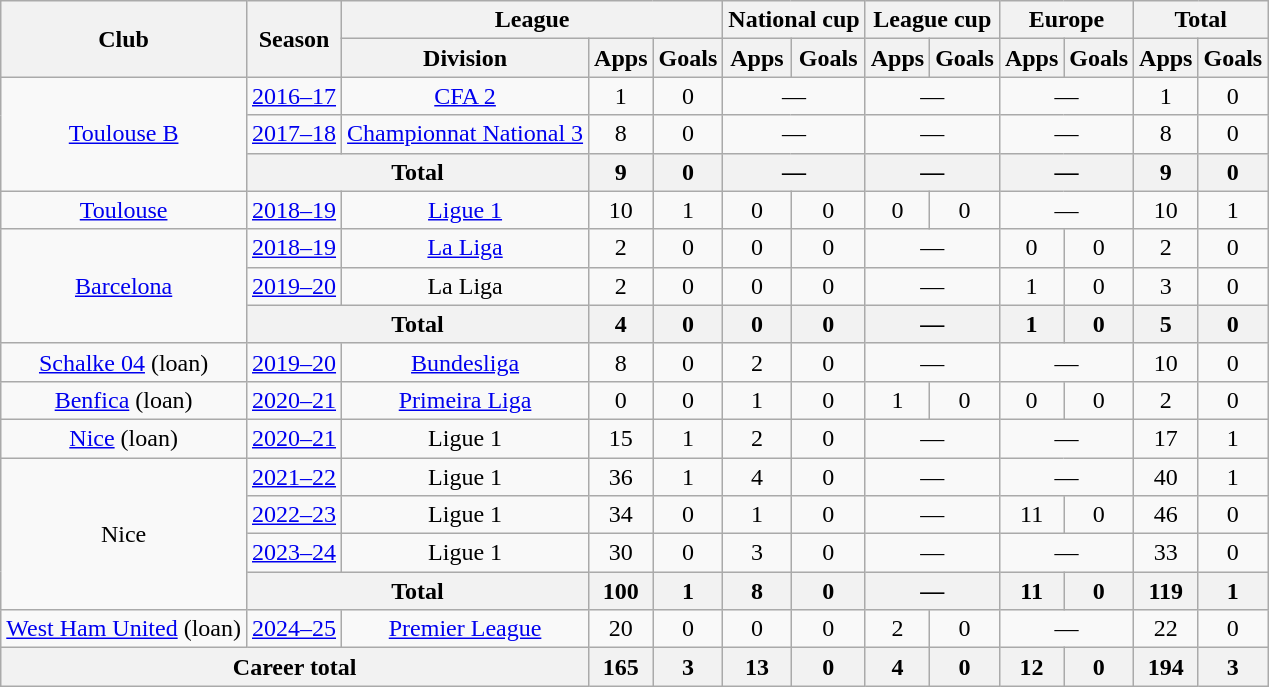<table class="wikitable" style="text-align:center">
<tr>
<th rowspan=2>Club</th>
<th rowspan=2>Season</th>
<th colspan=3>League</th>
<th colspan=2>National cup</th>
<th colspan=2>League cup</th>
<th colspan=2>Europe</th>
<th colspan=2>Total</th>
</tr>
<tr>
<th>Division</th>
<th>Apps</th>
<th>Goals</th>
<th>Apps</th>
<th>Goals</th>
<th>Apps</th>
<th>Goals</th>
<th>Apps</th>
<th>Goals</th>
<th>Apps</th>
<th>Goals</th>
</tr>
<tr>
<td rowspan=3><a href='#'>Toulouse B</a></td>
<td><a href='#'>2016–17</a></td>
<td><a href='#'>CFA 2</a></td>
<td>1</td>
<td>0</td>
<td colspan=2>—</td>
<td colspan=2>—</td>
<td colspan=2>—</td>
<td>1</td>
<td>0</td>
</tr>
<tr>
<td><a href='#'>2017–18</a></td>
<td><a href='#'>Championnat National 3</a></td>
<td>8</td>
<td>0</td>
<td colspan=2>—</td>
<td colspan=2>—</td>
<td colspan=2>—</td>
<td>8</td>
<td>0</td>
</tr>
<tr>
<th colspan=2>Total</th>
<th>9</th>
<th>0</th>
<th colspan=2>—</th>
<th colspan=2>—</th>
<th colspan=2>—</th>
<th>9</th>
<th>0</th>
</tr>
<tr>
<td><a href='#'>Toulouse</a></td>
<td><a href='#'>2018–19</a></td>
<td><a href='#'>Ligue 1</a></td>
<td>10</td>
<td>1</td>
<td>0</td>
<td>0</td>
<td>0</td>
<td>0</td>
<td colspan=2>—</td>
<td>10</td>
<td>1</td>
</tr>
<tr>
<td rowspan=3><a href='#'>Barcelona</a></td>
<td><a href='#'>2018–19</a></td>
<td><a href='#'>La Liga</a></td>
<td>2</td>
<td>0</td>
<td>0</td>
<td>0</td>
<td colspan=2>—</td>
<td>0</td>
<td>0</td>
<td>2</td>
<td>0</td>
</tr>
<tr>
<td><a href='#'>2019–20</a></td>
<td>La Liga</td>
<td>2</td>
<td>0</td>
<td>0</td>
<td>0</td>
<td colspan=2>—</td>
<td>1</td>
<td>0</td>
<td>3</td>
<td>0</td>
</tr>
<tr>
<th colspan=2>Total</th>
<th>4</th>
<th>0</th>
<th>0</th>
<th>0</th>
<th colspan=2>—</th>
<th>1</th>
<th>0</th>
<th>5</th>
<th>0</th>
</tr>
<tr>
<td><a href='#'>Schalke 04</a> (loan)</td>
<td><a href='#'>2019–20</a></td>
<td><a href='#'>Bundesliga</a></td>
<td>8</td>
<td>0</td>
<td>2</td>
<td>0</td>
<td colspan=2>—</td>
<td colspan=2>—</td>
<td>10</td>
<td>0</td>
</tr>
<tr>
<td><a href='#'>Benfica</a> (loan)</td>
<td><a href='#'>2020–21</a></td>
<td><a href='#'>Primeira Liga</a></td>
<td>0</td>
<td>0</td>
<td>1</td>
<td>0</td>
<td>1</td>
<td>0</td>
<td>0</td>
<td>0</td>
<td>2</td>
<td>0</td>
</tr>
<tr>
<td><a href='#'>Nice</a> (loan)</td>
<td><a href='#'>2020–21</a></td>
<td>Ligue 1</td>
<td>15</td>
<td>1</td>
<td>2</td>
<td>0</td>
<td colspan=2>—</td>
<td colspan=2>—</td>
<td>17</td>
<td>1</td>
</tr>
<tr>
<td rowspan=4>Nice</td>
<td><a href='#'>2021–22</a></td>
<td>Ligue 1</td>
<td>36</td>
<td>1</td>
<td>4</td>
<td>0</td>
<td colspan=2>—</td>
<td colspan=2>—</td>
<td>40</td>
<td>1</td>
</tr>
<tr>
<td><a href='#'>2022–23</a></td>
<td>Ligue 1</td>
<td>34</td>
<td>0</td>
<td>1</td>
<td>0</td>
<td colspan=2>—</td>
<td>11</td>
<td>0</td>
<td>46</td>
<td>0</td>
</tr>
<tr>
<td><a href='#'>2023–24</a></td>
<td>Ligue 1</td>
<td>30</td>
<td>0</td>
<td>3</td>
<td>0</td>
<td colspan=2>—</td>
<td colspan=2>—</td>
<td>33</td>
<td>0</td>
</tr>
<tr>
<th colspan=2>Total</th>
<th>100</th>
<th>1</th>
<th>8</th>
<th>0</th>
<th colspan=2>—</th>
<th>11</th>
<th>0</th>
<th>119</th>
<th>1</th>
</tr>
<tr>
<td><a href='#'>West Ham United</a> (loan)</td>
<td><a href='#'>2024–25</a></td>
<td><a href='#'>Premier League</a></td>
<td>20</td>
<td>0</td>
<td>0</td>
<td>0</td>
<td>2</td>
<td>0</td>
<td colspan=2>—</td>
<td>22</td>
<td>0</td>
</tr>
<tr>
<th colspan=3>Career total</th>
<th>165</th>
<th>3</th>
<th>13</th>
<th>0</th>
<th>4</th>
<th>0</th>
<th>12</th>
<th>0</th>
<th>194</th>
<th>3</th>
</tr>
</table>
